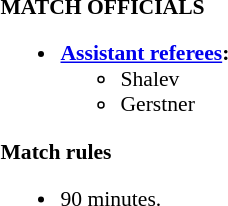<table width=100% style="font-size: 90%">
<tr>
<td width=50% valign=top><br><strong>MATCH OFFICIALS</strong><ul><li><strong><a href='#'>Assistant referees</a>:</strong><ul><li>Shalev</li><li>Gerstner</li></ul></li></ul><strong>Match rules</strong><ul><li>90 minutes.</li></ul></td>
</tr>
</table>
